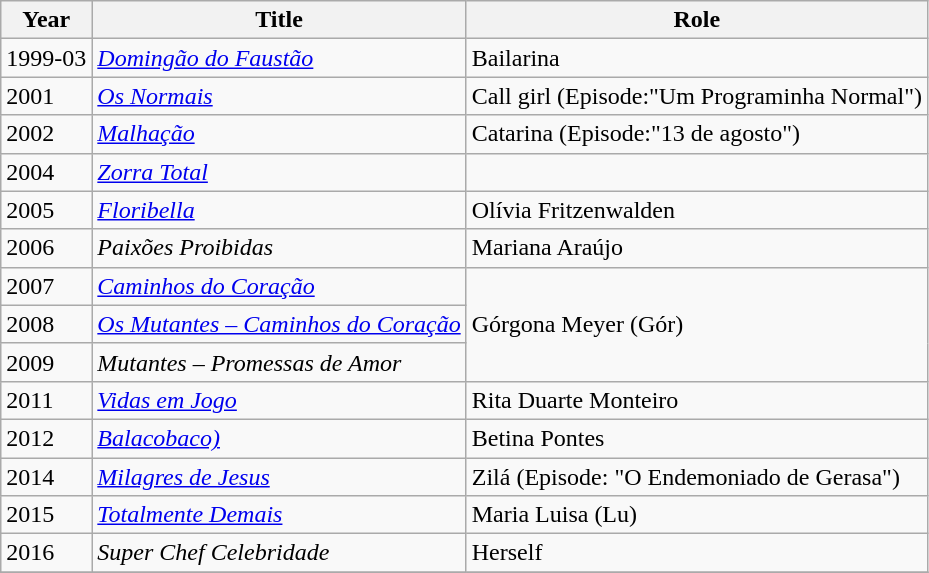<table class="wikitable">
<tr>
<th>Year</th>
<th>Title</th>
<th>Role</th>
</tr>
<tr>
<td>1999-03</td>
<td><em><a href='#'>Domingão do Faustão</a></em></td>
<td>Bailarina</td>
</tr>
<tr>
<td>2001</td>
<td><em><a href='#'>Os Normais</a></em></td>
<td>Call girl (Episode:"Um Programinha Normal")</td>
</tr>
<tr>
<td>2002</td>
<td><em><a href='#'>Malhação</a></em></td>
<td>Catarina (Episode:"13 de agosto")</td>
</tr>
<tr>
<td>2004</td>
<td><em><a href='#'>Zorra Total</a></em></td>
<td></td>
</tr>
<tr>
<td>2005</td>
<td><em><a href='#'>Floribella</a></em></td>
<td>Olívia Fritzenwalden</td>
</tr>
<tr>
<td>2006</td>
<td><em>Paixões Proibidas</em></td>
<td>Mariana Araújo</td>
</tr>
<tr>
<td>2007</td>
<td><em><a href='#'>Caminhos do Coração</a></em></td>
<td rowspan=3>Górgona Meyer (Gór)</td>
</tr>
<tr>
<td>2008</td>
<td><em><a href='#'>Os Mutantes – Caminhos do Coração</a></em></td>
</tr>
<tr>
<td>2009</td>
<td><em>Mutantes – Promessas de Amor</em></td>
</tr>
<tr>
<td>2011</td>
<td><em><a href='#'>Vidas em Jogo</a></em></td>
<td>Rita Duarte Monteiro</td>
</tr>
<tr>
<td>2012</td>
<td><em><a href='#'>Balacobaco)</a></em></td>
<td>Betina Pontes</td>
</tr>
<tr>
<td>2014</td>
<td><em><a href='#'>Milagres de Jesus</a></em></td>
<td>Zilá (Episode: "O Endemoniado de Gerasa")</td>
</tr>
<tr>
<td>2015</td>
<td><em><a href='#'>Totalmente Demais</a></em></td>
<td>Maria Luisa (Lu)</td>
</tr>
<tr>
<td>2016</td>
<td><em>Super Chef Celebridade</em></td>
<td>Herself</td>
</tr>
<tr>
</tr>
</table>
